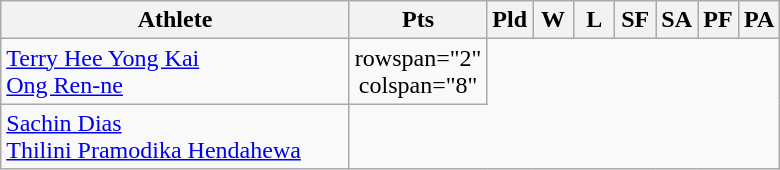<table class=wikitable style="text-align:center">
<tr>
<th width="225">Athlete</th>
<th width="20">Pts</th>
<th width="20">Pld</th>
<th width="20">W</th>
<th width="20">L</th>
<th width="20">SF</th>
<th width="20">SA</th>
<th width="20">PF</th>
<th width="20">PA</th>
</tr>
<tr>
<td style="text-align:left"> <a href='#'>Terry Hee Yong Kai</a> <br>  <a href='#'>Ong Ren-ne</a></td>
<td>rowspan="2" colspan="8" </td>
</tr>
<tr>
<td style="text-align:left"> <a href='#'>Sachin Dias</a> <br>  <a href='#'>Thilini Pramodika Hendahewa</a></td>
</tr>
</table>
